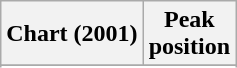<table class="wikitable sortable plainrowheaders" style="text-align:center">
<tr>
<th scope="col">Chart (2001)</th>
<th scope="col">Peak<br> position</th>
</tr>
<tr>
</tr>
<tr>
</tr>
</table>
